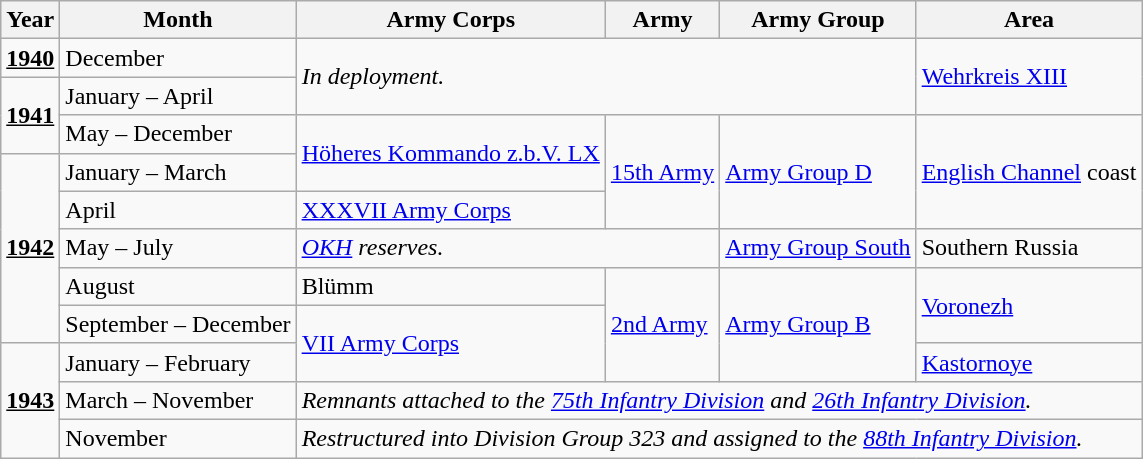<table class="wikitable">
<tr>
<th>Year</th>
<th>Month</th>
<th>Army Corps</th>
<th>Army</th>
<th>Army Group</th>
<th>Area</th>
</tr>
<tr>
<td><strong><u>1940</u></strong></td>
<td>December</td>
<td colspan="3" rowspan="2"><em>In deployment.</em></td>
<td rowspan="2"><a href='#'>Wehrkreis XIII</a></td>
</tr>
<tr>
<td rowspan="2"><strong><u>1941</u></strong></td>
<td>January – April</td>
</tr>
<tr>
<td>May – December</td>
<td rowspan="2"><a href='#'>Höheres Kommando z.b.V. LX</a></td>
<td rowspan="3"><a href='#'>15th Army</a></td>
<td rowspan="3"><a href='#'>Army Group D</a></td>
<td rowspan="3"><a href='#'>English Channel</a> coast</td>
</tr>
<tr>
<td rowspan="5"><strong><u>1942</u></strong></td>
<td>January – March</td>
</tr>
<tr>
<td>April</td>
<td><a href='#'>XXXVII Army Corps</a></td>
</tr>
<tr>
<td>May – July</td>
<td colspan="2"><em><a href='#'>OKH</a> reserves.</em></td>
<td><a href='#'>Army Group South</a></td>
<td>Southern Russia</td>
</tr>
<tr>
<td>August</td>
<td>Blümm</td>
<td rowspan="3"><a href='#'>2nd Army</a></td>
<td rowspan="3"><a href='#'>Army Group B</a></td>
<td rowspan="2"><a href='#'>Voronezh</a></td>
</tr>
<tr>
<td>September – December</td>
<td rowspan="2"><a href='#'>VII Army Corps</a></td>
</tr>
<tr>
<td rowspan="3"><strong><u>1943</u></strong></td>
<td>January – February</td>
<td><a href='#'>Kastornoye</a></td>
</tr>
<tr>
<td>March – November</td>
<td colspan="4"><em>Remnants attached to the <a href='#'>75th Infantry Division</a> and <a href='#'>26th Infantry Division</a>.</em></td>
</tr>
<tr>
<td>November</td>
<td colspan="4"><em>Restructured into Division Group 323 and assigned to the <a href='#'>88th Infantry Division</a>.</em></td>
</tr>
</table>
